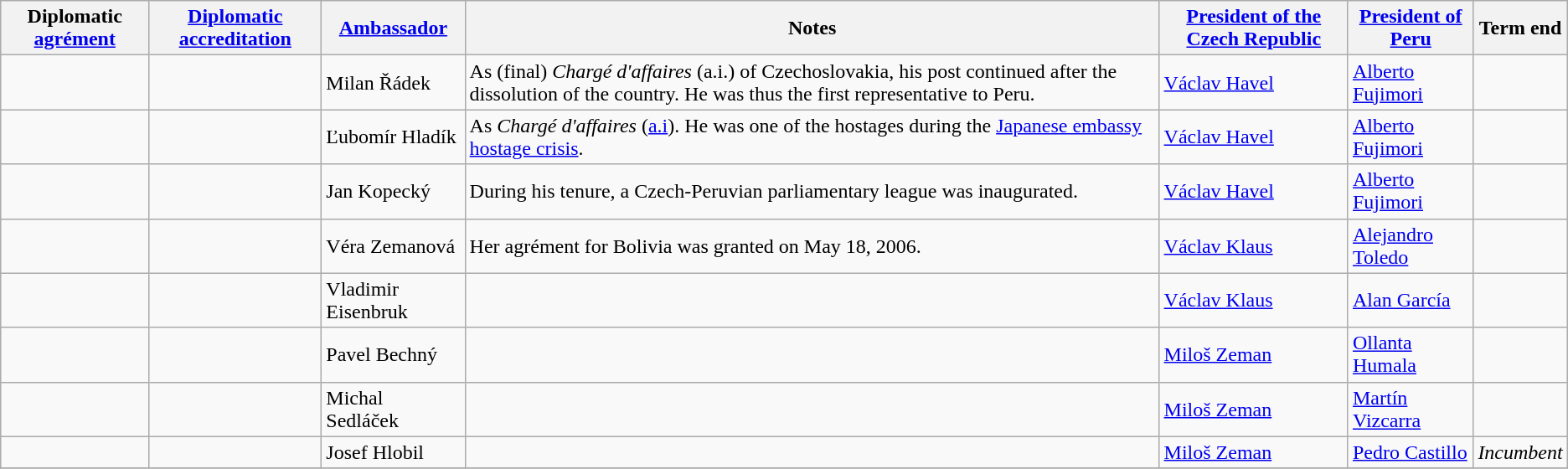<table class="wikitable sortable">
<tr>
<th>Diplomatic <a href='#'>agrément</a></th>
<th><a href='#'>Diplomatic accreditation</a></th>
<th><a href='#'>Ambassador</a></th>
<th>Notes</th>
<th><a href='#'>President of the Czech Republic</a></th>
<th><a href='#'>President of Peru</a></th>
<th>Term end</th>
</tr>
<tr>
<td></td>
<td></td>
<td>Milan Řádek</td>
<td>As (final) <em>Chargé d'affaires</em> (a.i.) of Czechoslovakia, his post continued after the dissolution of the country. He was thus the first representative to Peru.</td>
<td><a href='#'>Václav Havel</a></td>
<td><a href='#'>Alberto Fujimori</a></td>
<td></td>
</tr>
<tr>
<td></td>
<td></td>
<td>Ľubomír Hladík</td>
<td>As <em>Chargé d'affaires</em> (<a href='#'>a.i</a>). He was one of the hostages during the <a href='#'>Japanese embassy hostage crisis</a>.</td>
<td><a href='#'>Václav Havel</a></td>
<td><a href='#'>Alberto Fujimori</a></td>
<td></td>
</tr>
<tr>
<td></td>
<td></td>
<td>Jan Kopecký</td>
<td>During his tenure, a Czech-Peruvian parliamentary league was inaugurated.</td>
<td><a href='#'>Václav Havel</a></td>
<td><a href='#'>Alberto Fujimori</a></td>
<td></td>
</tr>
<tr>
<td></td>
<td></td>
<td>Véra Zemanová</td>
<td>Her agrément for Bolivia was granted on May 18, 2006.</td>
<td><a href='#'>Václav Klaus</a></td>
<td><a href='#'>Alejandro Toledo</a></td>
<td></td>
</tr>
<tr>
<td></td>
<td></td>
<td>Vladimir Eisenbruk</td>
<td></td>
<td><a href='#'>Václav Klaus</a></td>
<td><a href='#'>Alan García</a></td>
<td></td>
</tr>
<tr>
<td></td>
<td></td>
<td>Pavel Bechný</td>
<td></td>
<td><a href='#'>Miloš Zeman</a></td>
<td><a href='#'>Ollanta Humala</a></td>
<td></td>
</tr>
<tr>
<td></td>
<td></td>
<td>Michal Sedláček</td>
<td></td>
<td><a href='#'>Miloš Zeman</a></td>
<td><a href='#'>Martín Vizcarra</a></td>
<td></td>
</tr>
<tr>
<td></td>
<td></td>
<td>Josef Hlobil</td>
<td></td>
<td><a href='#'>Miloš Zeman</a></td>
<td><a href='#'>Pedro Castillo</a></td>
<td><em>Incumbent</em></td>
</tr>
<tr>
</tr>
</table>
